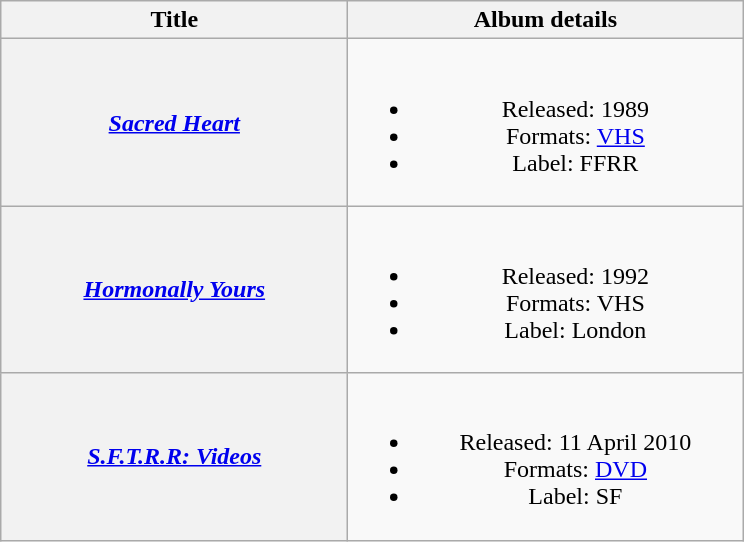<table class="wikitable plainrowheaders" style="text-align:center;">
<tr>
<th scope="col" style="width:14em;">Title</th>
<th scope="col" style="width:16em;">Album details</th>
</tr>
<tr>
<th scope="row"><em><a href='#'>Sacred Heart</a></em></th>
<td><br><ul><li>Released: 1989</li><li>Formats: <a href='#'>VHS</a></li><li>Label: FFRR</li></ul></td>
</tr>
<tr>
<th scope="row"><em><a href='#'>Hormonally Yours</a></em></th>
<td><br><ul><li>Released: 1992</li><li>Formats: VHS</li><li>Label: London</li></ul></td>
</tr>
<tr>
<th scope="row"><em><a href='#'>S.F.T.R.R: Videos</a></em></th>
<td><br><ul><li>Released: 11 April 2010</li><li>Formats: <a href='#'>DVD</a></li><li>Label: SF</li></ul></td>
</tr>
</table>
